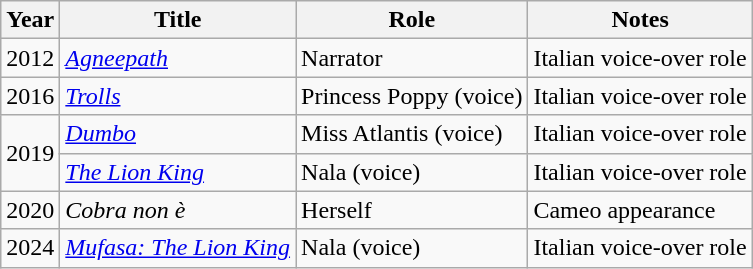<table class="wikitable">
<tr>
<th>Year</th>
<th>Title</th>
<th>Role</th>
<th>Notes</th>
</tr>
<tr>
<td>2012</td>
<td><em><a href='#'>Agneepath</a></em></td>
<td>Narrator</td>
<td>Italian voice-over role</td>
</tr>
<tr>
<td>2016</td>
<td><em><a href='#'>Trolls</a></em></td>
<td>Princess Poppy (voice)</td>
<td>Italian voice-over role</td>
</tr>
<tr>
<td rowspan="2">2019</td>
<td><em><a href='#'>Dumbo</a></em></td>
<td>Miss Atlantis (voice)</td>
<td>Italian voice-over role</td>
</tr>
<tr>
<td><em><a href='#'>The Lion King</a></em></td>
<td>Nala (voice)</td>
<td>Italian voice-over role</td>
</tr>
<tr>
<td>2020</td>
<td><em>Cobra non è</em></td>
<td>Herself</td>
<td>Cameo appearance</td>
</tr>
<tr>
<td>2024</td>
<td><em><a href='#'>Mufasa: The Lion King</a></em></td>
<td>Nala (voice)</td>
<td>Italian voice-over role</td>
</tr>
</table>
